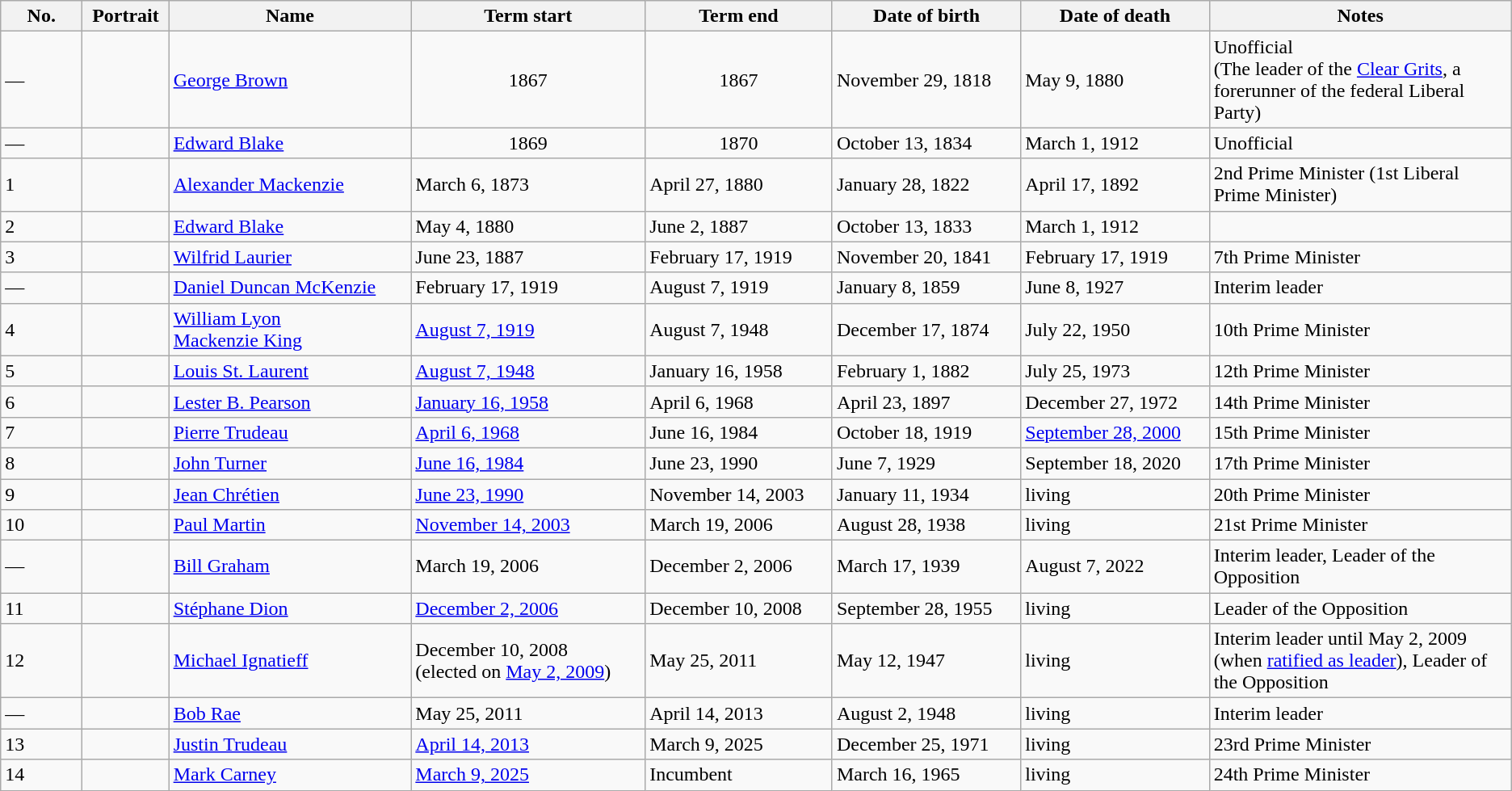<table class="wikitable">
<tr>
<th style="width:60px;">No.</th>
<th>Portrait</th>
<th>Name</th>
<th>Term start</th>
<th>Term end</th>
<th>Date of birth</th>
<th>Date of death</th>
<th width=20%>Notes</th>
</tr>
<tr>
<td>—</td>
<td></td>
<td><a href='#'>George Brown</a></td>
<td style="text-align:center;">1867</td>
<td style="text-align:center;">1867</td>
<td>November 29, 1818</td>
<td>May 9, 1880</td>
<td>Unofficial<br> (The leader of the <a href='#'>Clear Grits</a>, a forerunner of the federal Liberal Party)</td>
</tr>
<tr>
<td>—</td>
<td></td>
<td><a href='#'>Edward Blake</a></td>
<td style="text-align:center;">1869</td>
<td style="text-align:center;">1870</td>
<td>October 13, 1834</td>
<td>March 1, 1912</td>
<td>Unofficial</td>
</tr>
<tr>
<td>1</td>
<td></td>
<td><a href='#'>Alexander Mackenzie</a></td>
<td>March 6, 1873</td>
<td>April 27, 1880</td>
<td>January 28, 1822</td>
<td>April 17, 1892</td>
<td>2nd Prime Minister (1st Liberal Prime Minister)</td>
</tr>
<tr>
<td>2</td>
<td></td>
<td><a href='#'>Edward Blake</a></td>
<td>May 4, 1880</td>
<td>June 2, 1887</td>
<td>October 13, 1833</td>
<td>March 1, 1912</td>
<td></td>
</tr>
<tr>
<td>3</td>
<td></td>
<td><a href='#'>Wilfrid Laurier</a></td>
<td>June 23, 1887</td>
<td>February 17, 1919</td>
<td>November 20, 1841</td>
<td>February 17, 1919</td>
<td>7th Prime Minister</td>
</tr>
<tr>
<td>—</td>
<td></td>
<td><a href='#'>Daniel Duncan McKenzie</a></td>
<td>February 17, 1919</td>
<td>August 7, 1919</td>
<td>January 8, 1859</td>
<td>June 8, 1927</td>
<td>Interim leader</td>
</tr>
<tr>
<td>4</td>
<td></td>
<td><a href='#'>William Lyon<br>Mackenzie King</a></td>
<td><a href='#'>August 7, 1919</a></td>
<td>August 7, 1948</td>
<td>December 17, 1874</td>
<td>July 22, 1950</td>
<td>10th Prime Minister</td>
</tr>
<tr>
<td>5</td>
<td></td>
<td><a href='#'>Louis St. Laurent</a></td>
<td><a href='#'>August 7, 1948</a></td>
<td>January 16, 1958</td>
<td>February 1, 1882</td>
<td>July 25, 1973</td>
<td>12th Prime Minister</td>
</tr>
<tr>
<td>6</td>
<td></td>
<td><a href='#'>Lester B. Pearson</a></td>
<td><a href='#'>January 16, 1958</a></td>
<td>April 6, 1968</td>
<td>April 23, 1897</td>
<td>December 27, 1972</td>
<td>14th Prime Minister</td>
</tr>
<tr>
<td>7</td>
<td></td>
<td><a href='#'>Pierre Trudeau</a></td>
<td><a href='#'>April 6, 1968</a></td>
<td>June 16, 1984</td>
<td>October 18, 1919</td>
<td><a href='#'>September 28, 2000</a></td>
<td>15th Prime Minister</td>
</tr>
<tr>
<td>8</td>
<td></td>
<td><a href='#'>John Turner</a></td>
<td><a href='#'>June 16, 1984</a></td>
<td>June 23, 1990</td>
<td>June 7, 1929</td>
<td>September 18, 2020</td>
<td>17th Prime Minister</td>
</tr>
<tr>
<td>9</td>
<td></td>
<td><a href='#'>Jean Chrétien</a></td>
<td><a href='#'>June 23, 1990</a></td>
<td>November 14, 2003</td>
<td>January 11, 1934</td>
<td>living</td>
<td>20th Prime Minister</td>
</tr>
<tr>
<td>10</td>
<td></td>
<td><a href='#'>Paul Martin</a></td>
<td><a href='#'>November 14, 2003</a></td>
<td>March 19, 2006</td>
<td>August 28, 1938</td>
<td>living</td>
<td>21st Prime Minister</td>
</tr>
<tr>
<td>—</td>
<td></td>
<td><a href='#'>Bill Graham</a></td>
<td>March 19, 2006</td>
<td>December 2, 2006</td>
<td>March 17, 1939</td>
<td>August 7, 2022</td>
<td>Interim leader, Leader of the Opposition</td>
</tr>
<tr>
<td>11</td>
<td></td>
<td><a href='#'>Stéphane Dion</a></td>
<td><a href='#'>December 2, 2006</a></td>
<td>December 10, 2008</td>
<td>September 28, 1955</td>
<td>living</td>
<td>Leader of the Opposition</td>
</tr>
<tr>
<td>12</td>
<td></td>
<td><a href='#'>Michael Ignatieff</a></td>
<td>December 10, 2008<br>(elected on <a href='#'>May 2, 2009</a>)</td>
<td>May 25, 2011</td>
<td>May 12, 1947</td>
<td>living</td>
<td>Interim leader until May 2, 2009 (when <a href='#'>ratified as leader</a>), Leader of the Opposition</td>
</tr>
<tr>
<td>—</td>
<td></td>
<td><a href='#'>Bob Rae</a></td>
<td>May 25, 2011</td>
<td>April 14, 2013</td>
<td>August 2, 1948</td>
<td>living</td>
<td>Interim leader</td>
</tr>
<tr>
<td>13</td>
<td></td>
<td><a href='#'>Justin Trudeau</a></td>
<td><a href='#'>April 14, 2013</a></td>
<td>March 9, 2025</td>
<td>December 25, 1971</td>
<td>living</td>
<td>23rd Prime Minister</td>
</tr>
<tr>
<td>14</td>
<td></td>
<td><a href='#'>Mark Carney</a></td>
<td><a href='#'>March 9, 2025</a></td>
<td>Incumbent</td>
<td>March 16, 1965</td>
<td>living</td>
<td>24th Prime Minister</td>
</tr>
</table>
